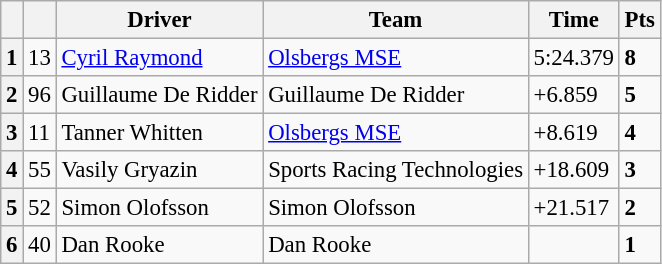<table class=wikitable style="font-size:95%">
<tr>
<th></th>
<th></th>
<th>Driver</th>
<th>Team</th>
<th>Time</th>
<th>Pts</th>
</tr>
<tr>
<th>1</th>
<td>13</td>
<td> <a href='#'>Cyril Raymond</a></td>
<td><a href='#'>Olsbergs MSE</a></td>
<td>5:24.379</td>
<td><strong>8</strong></td>
</tr>
<tr>
<th>2</th>
<td>96</td>
<td> Guillaume De Ridder</td>
<td>Guillaume De Ridder</td>
<td>+6.859</td>
<td><strong>5</strong></td>
</tr>
<tr>
<th>3</th>
<td>11</td>
<td> Tanner Whitten</td>
<td><a href='#'>Olsbergs MSE</a></td>
<td>+8.619</td>
<td><strong>4</strong></td>
</tr>
<tr>
<th>4</th>
<td>55</td>
<td> Vasily Gryazin</td>
<td>Sports Racing Technologies</td>
<td>+18.609</td>
<td><strong>3</strong></td>
</tr>
<tr>
<th>5</th>
<td>52</td>
<td> Simon Olofsson</td>
<td>Simon Olofsson</td>
<td>+21.517</td>
<td><strong>2</strong></td>
</tr>
<tr>
<th>6</th>
<td>40</td>
<td> Dan Rooke</td>
<td>Dan Rooke</td>
<td></td>
<td><strong>1</strong></td>
</tr>
</table>
